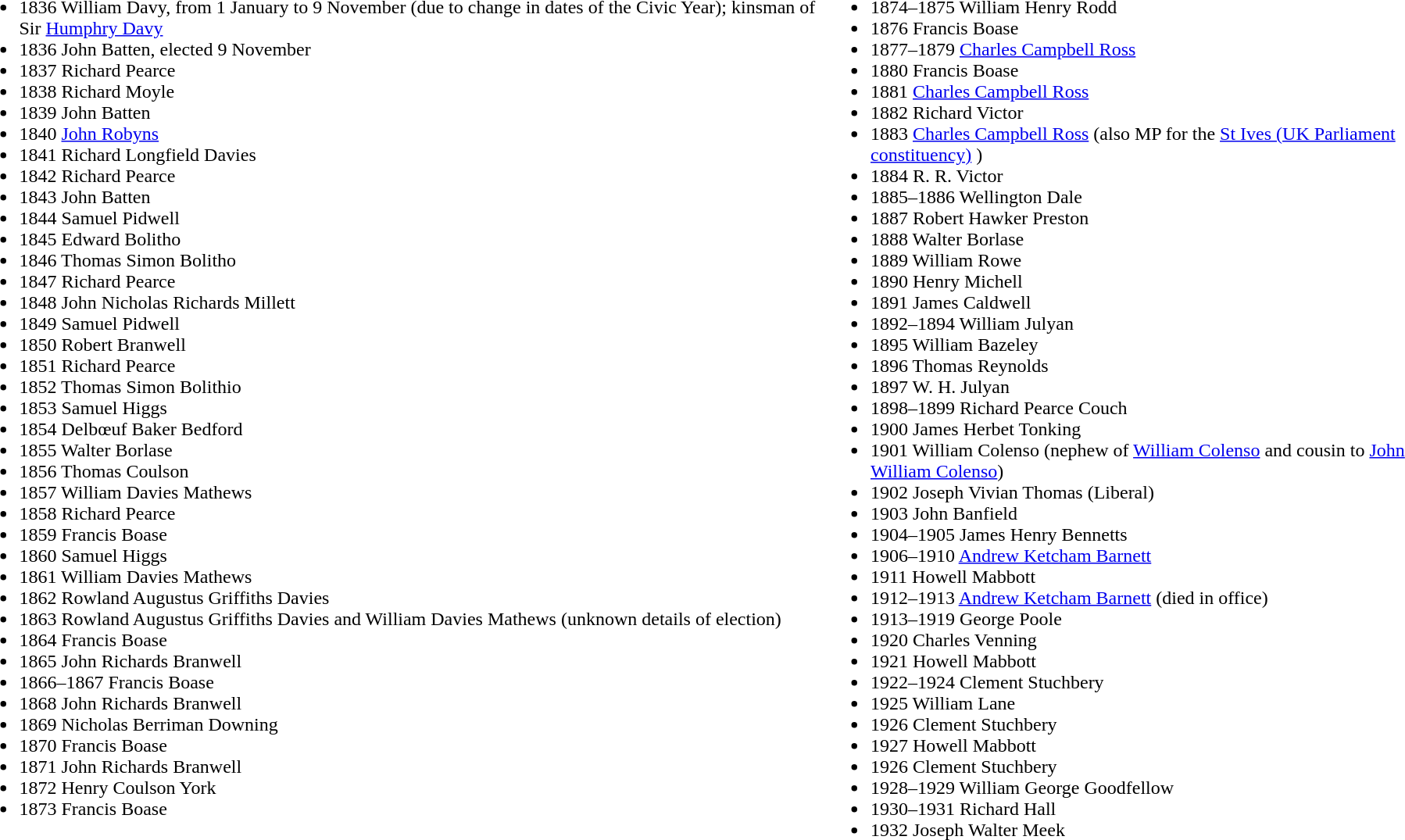<table>
<tr>
<td valign="top"><br><ul><li>1836 William Davy, from 1 January to 9 November (due to change in dates of the Civic Year); kinsman of Sir <a href='#'>Humphry Davy</a></li><li>1836 John Batten, elected 9 November</li><li>1837 Richard Pearce</li><li>1838 Richard Moyle</li><li>1839 John Batten</li><li>1840 <a href='#'>John Robyns</a></li><li>1841 Richard Longfield Davies</li><li>1842 Richard Pearce</li><li>1843 John Batten</li><li>1844 Samuel Pidwell</li><li>1845 Edward Bolitho</li><li>1846 Thomas Simon Bolitho</li><li>1847 Richard Pearce</li><li>1848 John Nicholas Richards Millett</li><li>1849 Samuel Pidwell</li><li>1850 Robert Branwell</li><li>1851 Richard Pearce</li><li>1852 Thomas Simon Bolithio</li><li>1853 Samuel Higgs</li><li>1854 Delbœuf Baker Bedford</li><li>1855 Walter Borlase</li><li>1856 Thomas Coulson</li><li>1857 William Davies Mathews</li><li>1858 Richard Pearce</li><li>1859 Francis Boase</li><li>1860 Samuel Higgs</li><li>1861 William Davies Mathews</li><li>1862 Rowland Augustus Griffiths Davies</li><li>1863 Rowland Augustus Griffiths Davies and William Davies Mathews (unknown details of election)</li><li>1864 Francis Boase</li><li>1865 John Richards Branwell</li><li>1866–1867 Francis Boase</li><li>1868 John Richards Branwell</li><li>1869 Nicholas Berriman Downing</li><li>1870 Francis Boase</li><li>1871 John Richards Branwell</li><li>1872 Henry Coulson York</li><li>1873 Francis Boase</li></ul></td>
<td valign="top"><br><ul><li>1874–1875 William Henry Rodd</li><li>1876 Francis Boase</li><li>1877–1879 <a href='#'>Charles Campbell Ross</a></li><li>1880 Francis Boase</li><li>1881 <a href='#'>Charles Campbell Ross</a></li><li>1882 Richard Victor</li><li>1883 <a href='#'>Charles Campbell Ross</a> (also MP for the <a href='#'>St Ives (UK Parliament constituency)</a> )</li><li>1884 R. R. Victor</li><li>1885–1886 Wellington Dale</li><li>1887 Robert Hawker Preston</li><li>1888 Walter Borlase</li><li>1889 William Rowe</li><li>1890 Henry Michell</li><li>1891 James Caldwell</li><li>1892–1894 William Julyan</li><li>1895 William Bazeley</li><li>1896 Thomas Reynolds</li><li>1897 W. H. Julyan</li><li>1898–1899 Richard Pearce Couch</li><li>1900 James Herbet Tonking</li><li>1901 William Colenso (nephew of <a href='#'>William Colenso</a> and cousin to <a href='#'>John William Colenso</a>)</li><li>1902 Joseph Vivian Thomas (Liberal)</li><li>1903 John Banfield</li><li>1904–1905 James Henry Bennetts</li><li>1906–1910 <a href='#'>Andrew Ketcham Barnett</a></li><li>1911 Howell Mabbott</li><li>1912–1913  <a href='#'>Andrew Ketcham Barnett</a> (died in office)</li><li>1913–1919 George Poole</li><li>1920 Charles Venning</li><li>1921 Howell Mabbott</li><li>1922–1924 Clement Stuchbery</li><li>1925 William Lane</li><li>1926 Clement Stuchbery</li><li>1927 Howell Mabbott</li><li>1926 Clement Stuchbery</li><li>1928–1929 William George Goodfellow</li><li>1930–1931 Richard Hall</li><li>1932 Joseph Walter Meek</li></ul></td>
</tr>
</table>
